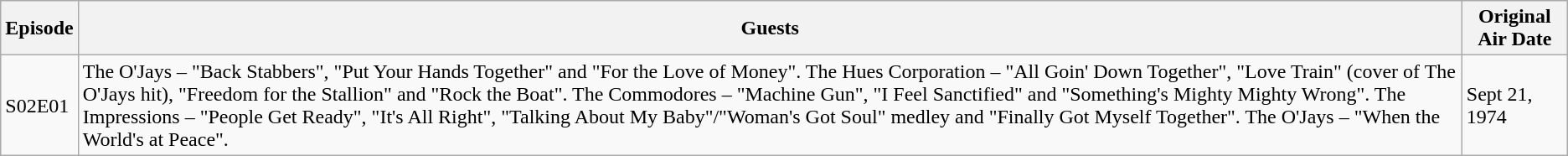<table class="wikitable">
<tr>
<th>Episode</th>
<th>Guests</th>
<th>Original Air Date</th>
</tr>
<tr>
<td>S02E01</td>
<td>The O'Jays – "Back Stabbers", "Put Your Hands Together" and "For the Love of Money". The Hues Corporation – "All Goin' Down Together", "Love Train" (cover of The O'Jays hit), "Freedom for the Stallion" and "Rock the Boat". The Commodores – "Machine Gun", "I Feel Sanctified" and "Something's Mighty Mighty Wrong". The Impressions – "People Get Ready", "It's All Right", "Talking About My Baby"/"Woman's Got Soul" medley and "Finally Got Myself Together". The O'Jays – "When the World's at Peace".</td>
<td>Sept 21, 1974</td>
</tr>
</table>
